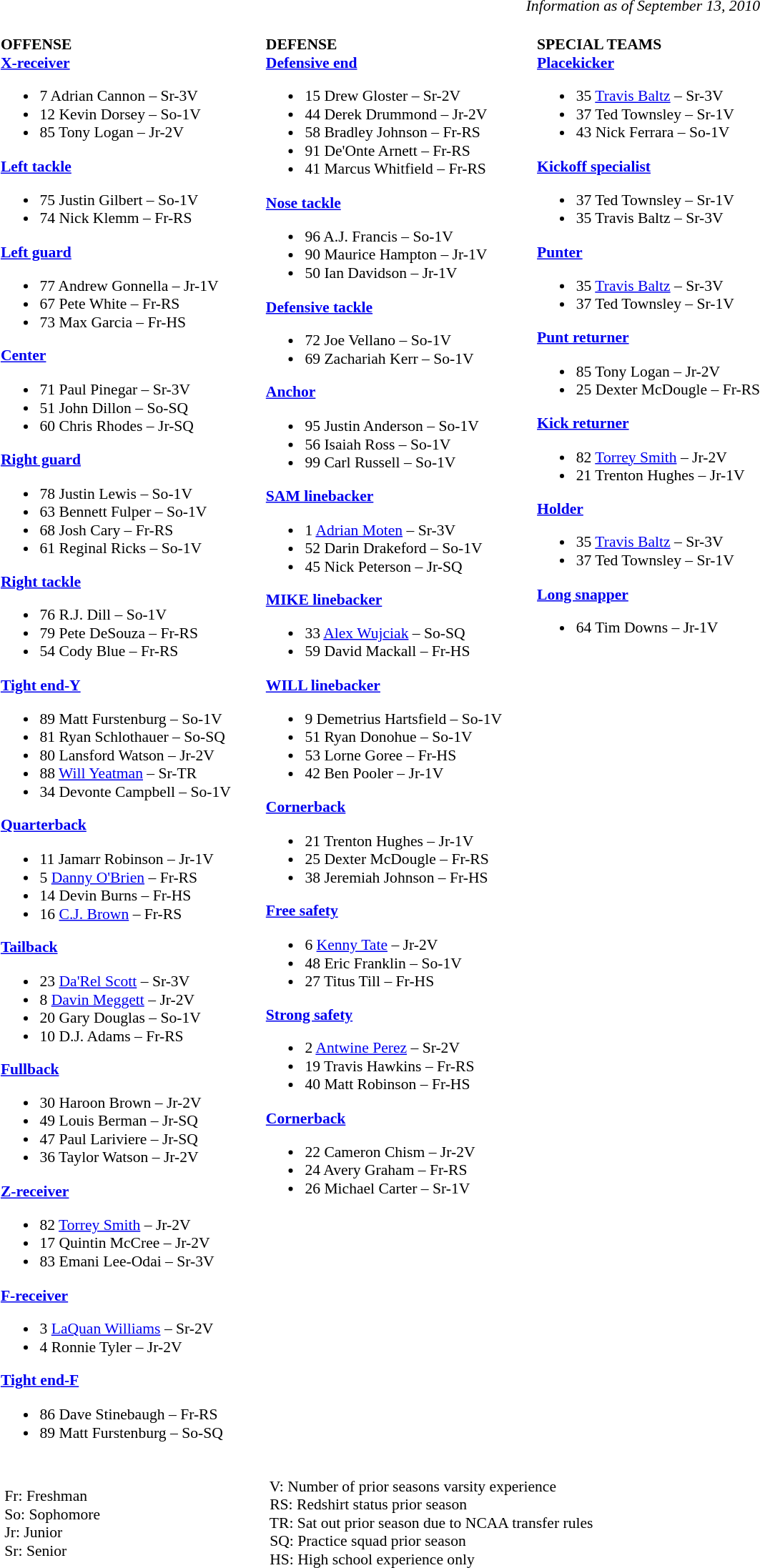<table class="toccolours" style="border-collapse:collapse; font-size:90%; width=100%">
<tr>
<td colspan="7" align="center"></td>
</tr>
<tr>
<td colspan=7 align="right"><em>Information as of September 13, 2010</em></td>
</tr>
<tr>
<td valign="top" rowspan=2><br> <strong>OFFENSE</strong><br> <strong><a href='#'>X-receiver</a></strong><ul><li>7 Adrian Cannon – Sr-3V</li><li>12 Kevin Dorsey – So-1V</li><li>85 Tony Logan – Jr-2V</li></ul> <strong><a href='#'>Left tackle</a></strong><ul><li>75 Justin Gilbert – So-1V</li><li>74 Nick Klemm – Fr-RS</li></ul> <strong><a href='#'>Left guard</a></strong><ul><li>77 Andrew Gonnella – Jr-1V</li><li>67 Pete White – Fr-RS</li><li>73 Max Garcia – Fr-HS</li></ul> <strong><a href='#'>Center</a></strong><ul><li>71 Paul Pinegar – Sr-3V</li><li>51 John Dillon – So-SQ</li><li>60 Chris Rhodes – Jr-SQ</li></ul> <strong><a href='#'>Right guard</a></strong><ul><li>78 Justin Lewis – So-1V</li><li>63 Bennett Fulper – So-1V</li><li>68 Josh Cary – Fr-RS</li><li>61 Reginal Ricks – So-1V</li></ul> <strong><a href='#'>Right tackle</a></strong><ul><li>76 R.J. Dill – So-1V</li><li>79 Pete DeSouza – Fr-RS</li><li>54 Cody Blue – Fr-RS</li></ul> <strong><a href='#'>Tight end-Y</a></strong><ul><li>89 Matt Furstenburg – So-1V</li><li>81 Ryan Schlothauer – So-SQ</li><li> 80 Lansford Watson – Jr-2V</li><li> 88 <a href='#'>Will Yeatman</a> – Sr-TR</li><li> 34 Devonte Campbell – So-1V</li></ul> <strong><a href='#'>Quarterback</a></strong><ul><li>11 Jamarr Robinson – Jr-1V</li><li>5 <a href='#'>Danny O'Brien</a> – Fr-RS</li><li>14 Devin Burns – Fr-HS</li><li> 16 <a href='#'>C.J. Brown</a> – Fr-RS</li></ul> <strong><a href='#'>Tailback</a></strong><ul><li>23 <a href='#'>Da'Rel Scott</a> – Sr-3V</li><li>8 <a href='#'>Davin Meggett</a> – Jr-2V</li><li>20 Gary Douglas – So-1V</li><li>10 D.J. Adams – Fr-RS</li></ul> <strong><a href='#'>Fullback</a></strong><ul><li>30 Haroon Brown – Jr-2V</li><li>49 Louis Berman – Jr-SQ</li><li>47 Paul Lariviere – Jr-SQ</li><li> 36 Taylor Watson – Jr-2V</li></ul> <strong><a href='#'>Z-receiver</a></strong><ul><li>82 <a href='#'>Torrey Smith</a> – Jr-2V</li><li>17 Quintin McCree – Jr-2V</li><li>83 Emani Lee-Odai – Sr-3V</li></ul> <strong><a href='#'>F-receiver</a></strong><ul><li>3 <a href='#'>LaQuan Williams</a> – Sr-2V</li><li>4 Ronnie Tyler – Jr-2V</li></ul> <strong><a href='#'>Tight end-F</a></strong><ul><li>86 Dave Stinebaugh – Fr-RS</li><li>89 Matt Furstenburg – So-SQ</li></ul></td>
<td width="25"> </td>
<td valign="top"><br> <strong>DEFENSE</strong><br> <strong><a href='#'>Defensive end</a></strong><ul><li>15 Drew Gloster – Sr-2V</li><li>44 Derek Drummond – Jr-2V</li><li>58 Bradley Johnson – Fr-RS</li><li> 91 De'Onte Arnett – Fr-RS</li><li> 41 Marcus Whitfield – Fr-RS</li></ul> <strong><a href='#'>Nose tackle</a></strong><ul><li>96 A.J. Francis – So-1V</li><li>90 Maurice Hampton – Jr-1V</li><li>50 Ian Davidson – Jr-1V</li></ul> <strong><a href='#'>Defensive tackle</a></strong><ul><li>72 Joe Vellano – So-1V</li><li>69 Zachariah Kerr – So-1V</li></ul> <strong><a href='#'>Anchor</a></strong><ul><li>95 Justin Anderson – So-1V</li><li>56 Isaiah Ross – So-1V</li><li>99 Carl Russell – So-1V</li></ul> <strong><a href='#'>SAM linebacker</a></strong><ul><li>1 <a href='#'>Adrian Moten</a> – Sr-3V</li><li>52 Darin Drakeford – So-1V</li><li>45 Nick Peterson – Jr-SQ</li></ul> <strong><a href='#'>MIKE linebacker</a></strong><ul><li>33 <a href='#'>Alex Wujciak</a> – So-SQ</li><li>59 David Mackall – Fr-HS</li></ul> <strong><a href='#'>WILL linebacker</a></strong><ul><li>9 Demetrius Hartsfield – So-1V</li><li>51 Ryan Donohue – So-1V</li><li>53 Lorne Goree – Fr-HS</li><li> 42 Ben Pooler – Jr-1V</li></ul> <strong><a href='#'>Cornerback</a></strong><ul><li>21 Trenton Hughes – Jr-1V</li><li>25 Dexter McDougle – Fr-RS</li><li>38 Jeremiah Johnson – Fr-HS</li></ul> <strong><a href='#'>Free safety</a></strong><ul><li>6 <a href='#'>Kenny Tate</a> – Jr-2V</li><li>48 Eric Franklin – So-1V</li><li>27 Titus Till – Fr-HS</li></ul> <strong><a href='#'>Strong safety</a></strong><ul><li>2 <a href='#'>Antwine Perez</a> – Sr-2V</li><li>19 Travis Hawkins – Fr-RS</li><li>40 Matt Robinson – Fr-HS</li></ul> <strong><a href='#'>Cornerback</a></strong><ul><li>22 Cameron Chism – Jr-2V</li><li>24 Avery Graham – Fr-RS</li><li>26 Michael Carter – Sr-1V</li></ul></td>
<td width="25"> </td>
<td valign="top"><br> <strong>SPECIAL TEAMS</strong><br> <strong><a href='#'>Placekicker</a></strong><ul><li>35 <a href='#'>Travis Baltz</a> – Sr-3V</li><li>37 Ted Townsley – Sr-1V</li><li> 43 Nick Ferrara – So-1V</li></ul> <strong><a href='#'>Kickoff specialist</a></strong><ul><li>37 Ted Townsley – Sr-1V</li><li>35 Travis Baltz – Sr-3V</li></ul> <strong><a href='#'>Punter</a></strong><ul><li>35 <a href='#'>Travis Baltz</a> – Sr-3V</li><li>37 Ted Townsley – Sr-1V</li></ul> <strong><a href='#'>Punt returner</a></strong><ul><li>85 Tony Logan – Jr-2V</li><li>25 Dexter McDougle – Fr-RS</li></ul> <strong><a href='#'>Kick returner</a></strong><ul><li>82 <a href='#'>Torrey Smith</a> – Jr-2V</li><li>21 Trenton Hughes – Jr-1V</li></ul> <strong><a href='#'>Holder</a></strong><ul><li>35 <a href='#'>Travis Baltz</a> – Sr-3V</li><li>37 Ted Townsley – Sr-1V</li></ul> <strong><a href='#'>Long snapper</a></strong><ul><li>64 Tim Downs – Jr-1V</li></ul></td>
</tr>
<tr>
<td colspan=2></td>
</tr>
<tr>
<td colspan=2><br>  Fr: Freshman<br>  So: Sophomore<br>  Jr: Junior<br>  Sr: Senior<br></td>
<td colspan=5><br>  V: Number of prior seasons varsity experience<br>  RS: Redshirt status prior season<br>  TR: Sat out prior season due to NCAA transfer rules<br>  SQ: Practice squad prior season<br>  HS: High school experience only<br></td>
<td colspan=5 valign="top"></td>
<td colspan="5" valign="bottom" align="right"><small>     </small></td>
</tr>
</table>
